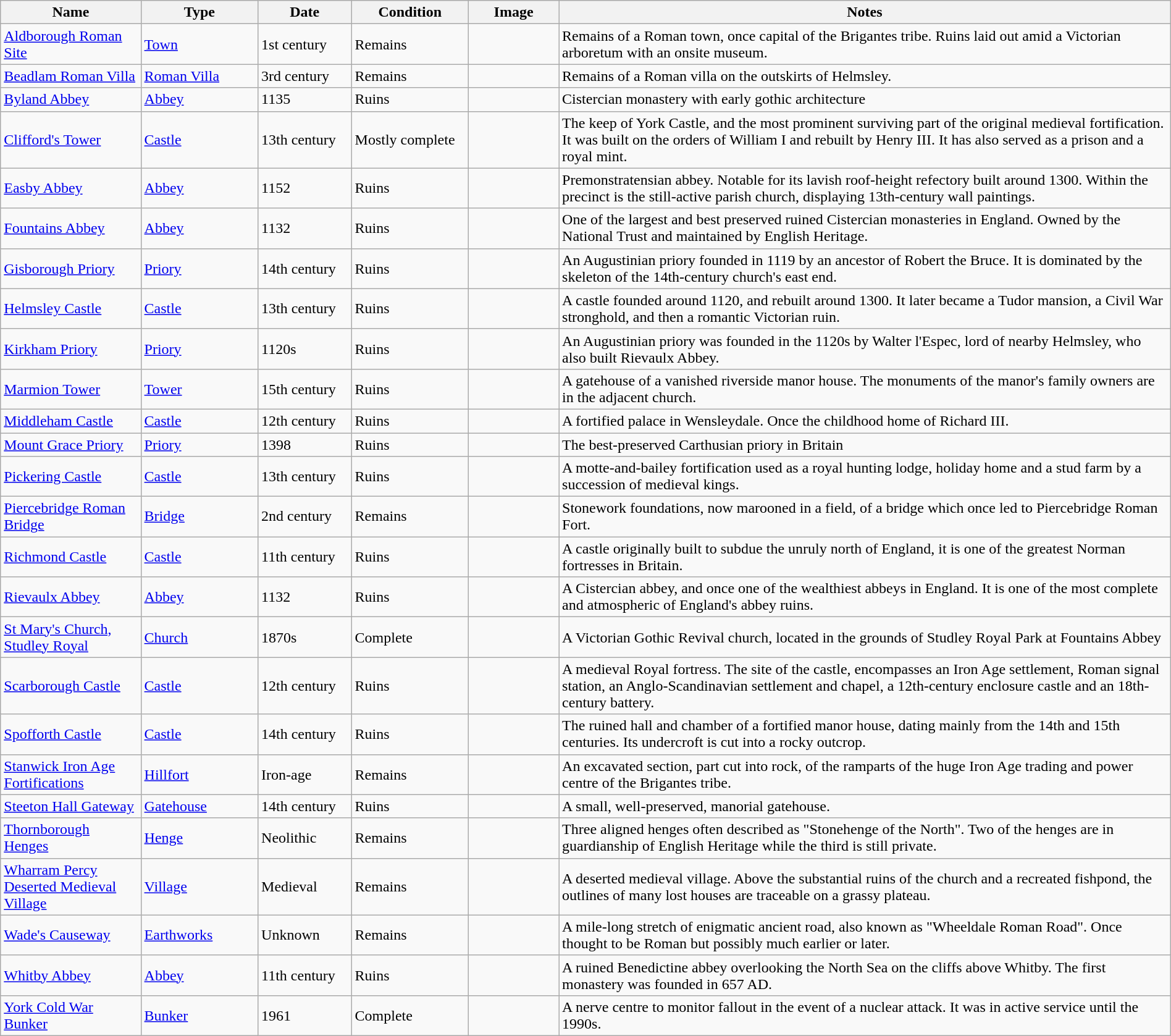<table class="wikitable sortable" width="100%">
<tr>
<th width="12%">Name</th>
<th width="10%">Type</th>
<th width="8%">Date</th>
<th width="10%">Condition</th>
<th class="unsortable" width="90px">Image</th>
<th class="unsortable">Notes</th>
</tr>
<tr>
<td><a href='#'>Aldborough Roman Site</a></td>
<td><a href='#'>Town</a></td>
<td>1st century</td>
<td>Remains</td>
<td></td>
<td>Remains of a Roman town, once capital of the Brigantes tribe. Ruins laid out amid a Victorian arboretum with an onsite museum.</td>
</tr>
<tr>
<td><a href='#'>Beadlam Roman Villa</a></td>
<td><a href='#'>Roman Villa</a></td>
<td>3rd century</td>
<td>Remains</td>
<td></td>
<td>Remains of a Roman villa on the outskirts of Helmsley.</td>
</tr>
<tr>
<td><a href='#'>Byland Abbey</a></td>
<td><a href='#'>Abbey</a></td>
<td>1135</td>
<td>Ruins</td>
<td></td>
<td>Cistercian monastery with early gothic architecture</td>
</tr>
<tr>
<td><a href='#'>Clifford's Tower</a></td>
<td><a href='#'>Castle</a></td>
<td>13th century</td>
<td>Mostly complete</td>
<td></td>
<td>The keep of York Castle, and the most prominent surviving part of the original medieval fortification. It was built on the orders of William I and rebuilt by Henry III. It has also served as a prison and a royal mint.</td>
</tr>
<tr>
<td><a href='#'>Easby Abbey</a></td>
<td><a href='#'>Abbey</a></td>
<td>1152</td>
<td>Ruins</td>
<td></td>
<td>Premonstratensian abbey. Notable for its lavish roof-height refectory built around 1300. Within the precinct is the still-active parish church, displaying 13th-century wall paintings.</td>
</tr>
<tr>
<td><a href='#'>Fountains Abbey</a></td>
<td><a href='#'>Abbey</a></td>
<td>1132</td>
<td>Ruins</td>
<td></td>
<td>One of the largest and best preserved ruined Cistercian monasteries in England. Owned by the National Trust and maintained by English Heritage.</td>
</tr>
<tr>
<td><a href='#'>Gisborough Priory</a></td>
<td><a href='#'>Priory</a></td>
<td>14th century</td>
<td>Ruins</td>
<td></td>
<td>An Augustinian priory founded in 1119 by an ancestor of Robert the Bruce. It is dominated by the skeleton of the 14th-century church's east end.</td>
</tr>
<tr>
<td><a href='#'>Helmsley Castle</a></td>
<td><a href='#'>Castle</a></td>
<td>13th century</td>
<td>Ruins</td>
<td></td>
<td>A castle founded around 1120, and rebuilt around 1300. It later became a Tudor mansion, a Civil War stronghold, and then a romantic Victorian ruin.</td>
</tr>
<tr>
<td><a href='#'>Kirkham Priory</a></td>
<td><a href='#'>Priory</a></td>
<td>1120s</td>
<td>Ruins</td>
<td></td>
<td>An Augustinian priory was founded in the 1120s by Walter l'Espec, lord of nearby Helmsley, who also built Rievaulx Abbey.</td>
</tr>
<tr>
<td><a href='#'>Marmion Tower</a></td>
<td><a href='#'>Tower</a></td>
<td>15th century</td>
<td>Ruins</td>
<td></td>
<td>A gatehouse of a vanished riverside manor house. The monuments of the manor's family owners are in the adjacent church.</td>
</tr>
<tr>
<td><a href='#'>Middleham Castle</a></td>
<td><a href='#'>Castle</a></td>
<td>12th century</td>
<td>Ruins</td>
<td></td>
<td>A fortified palace in Wensleydale. Once the childhood home of Richard III.</td>
</tr>
<tr>
<td><a href='#'>Mount Grace Priory</a></td>
<td><a href='#'>Priory</a></td>
<td>1398</td>
<td>Ruins</td>
<td></td>
<td>The best-preserved Carthusian priory in Britain</td>
</tr>
<tr>
<td><a href='#'>Pickering Castle</a></td>
<td><a href='#'>Castle</a></td>
<td>13th century</td>
<td>Ruins</td>
<td></td>
<td>A motte-and-bailey fortification used as a royal hunting lodge, holiday home and a stud farm by a succession of medieval kings.</td>
</tr>
<tr>
<td><a href='#'>Piercebridge Roman Bridge</a></td>
<td><a href='#'>Bridge</a></td>
<td>2nd century</td>
<td>Remains</td>
<td></td>
<td>Stonework foundations, now marooned in a field, of a bridge which once led to Piercebridge Roman Fort.</td>
</tr>
<tr>
<td><a href='#'>Richmond Castle</a></td>
<td><a href='#'>Castle</a></td>
<td>11th century</td>
<td>Ruins</td>
<td></td>
<td>A castle originally built to subdue the unruly north of England, it is one of the greatest Norman fortresses in Britain.</td>
</tr>
<tr>
<td><a href='#'>Rievaulx Abbey</a></td>
<td><a href='#'>Abbey</a></td>
<td>1132</td>
<td>Ruins</td>
<td></td>
<td>A Cistercian abbey, and once one of the wealthiest abbeys in England. It is one of the most complete and atmospheric of England's abbey ruins.</td>
</tr>
<tr>
<td><a href='#'>St Mary's Church, Studley Royal</a></td>
<td><a href='#'>Church</a></td>
<td>1870s</td>
<td>Complete</td>
<td></td>
<td>A Victorian Gothic Revival church, located in the grounds of Studley Royal Park at Fountains Abbey</td>
</tr>
<tr>
<td><a href='#'>Scarborough Castle</a></td>
<td><a href='#'>Castle</a></td>
<td>12th century</td>
<td>Ruins</td>
<td></td>
<td>A medieval Royal fortress. The site of the castle, encompasses an Iron Age settlement, Roman signal station, an Anglo-Scandinavian settlement and chapel, a 12th-century enclosure castle and an 18th-century battery.</td>
</tr>
<tr>
<td><a href='#'>Spofforth Castle</a></td>
<td><a href='#'>Castle</a></td>
<td>14th century</td>
<td>Ruins</td>
<td></td>
<td>The ruined hall and chamber of a fortified manor house, dating mainly from the 14th and 15th centuries. Its undercroft is cut into a rocky outcrop.</td>
</tr>
<tr>
<td><a href='#'>Stanwick Iron Age Fortifications</a></td>
<td><a href='#'>Hillfort</a></td>
<td>Iron-age</td>
<td>Remains</td>
<td></td>
<td>An excavated section, part cut into rock, of the ramparts of the huge Iron Age trading and power centre of the Brigantes tribe.</td>
</tr>
<tr>
<td><a href='#'>Steeton Hall Gateway</a></td>
<td><a href='#'>Gatehouse</a></td>
<td>14th century</td>
<td>Ruins</td>
<td></td>
<td>A small, well-preserved, manorial gatehouse.</td>
</tr>
<tr>
<td><a href='#'>Thornborough Henges</a></td>
<td><a href='#'>Henge</a></td>
<td>Neolithic</td>
<td>Remains</td>
<td></td>
<td>Three aligned henges often described as "Stonehenge of the North". Two of the henges are in guardianship of English Heritage while the third is still private.</td>
</tr>
<tr>
<td><a href='#'>Wharram Percy Deserted Medieval Village</a></td>
<td><a href='#'>Village</a></td>
<td>Medieval</td>
<td>Remains</td>
<td></td>
<td>A deserted medieval village. Above the substantial ruins of the church and a recreated fishpond, the outlines of many lost houses are traceable on a grassy plateau.</td>
</tr>
<tr>
<td><a href='#'>Wade's Causeway</a></td>
<td><a href='#'>Earthworks</a></td>
<td>Unknown</td>
<td>Remains</td>
<td></td>
<td>A mile-long stretch of enigmatic ancient road, also known as "Wheeldale Roman Road". Once thought to be Roman but possibly much earlier or later.</td>
</tr>
<tr>
<td><a href='#'>Whitby Abbey</a></td>
<td><a href='#'>Abbey</a></td>
<td>11th century</td>
<td>Ruins</td>
<td></td>
<td>A ruined Benedictine abbey overlooking the North Sea on the cliffs above Whitby. The first monastery was founded in 657 AD.</td>
</tr>
<tr>
<td><a href='#'>York Cold War Bunker</a></td>
<td><a href='#'>Bunker</a></td>
<td>1961</td>
<td>Complete</td>
<td></td>
<td>A nerve centre to monitor fallout in the event of a nuclear attack. It was in active service until the 1990s.</td>
</tr>
</table>
